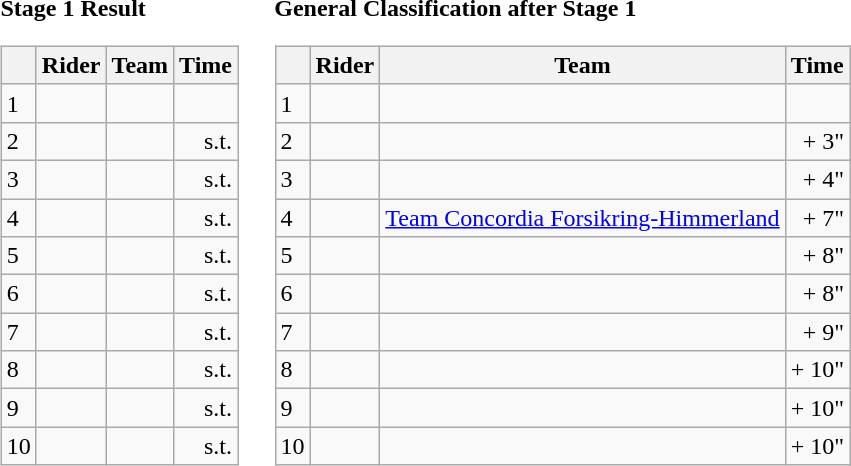<table>
<tr>
<td><strong>Stage 1 Result</strong><br><table class="wikitable">
<tr>
<th></th>
<th>Rider</th>
<th>Team</th>
<th>Time</th>
</tr>
<tr>
<td>1</td>
<td></td>
<td></td>
<td align="right"></td>
</tr>
<tr>
<td>2</td>
<td></td>
<td></td>
<td align="right">s.t.</td>
</tr>
<tr>
<td>3</td>
<td></td>
<td></td>
<td align="right">s.t.</td>
</tr>
<tr>
<td>4</td>
<td></td>
<td></td>
<td align="right">s.t.</td>
</tr>
<tr>
<td>5</td>
<td></td>
<td></td>
<td align="right">s.t.</td>
</tr>
<tr>
<td>6</td>
<td></td>
<td></td>
<td align="right">s.t.</td>
</tr>
<tr>
<td>7</td>
<td></td>
<td></td>
<td align="right">s.t.</td>
</tr>
<tr>
<td>8</td>
<td></td>
<td></td>
<td align="right">s.t.</td>
</tr>
<tr>
<td>9</td>
<td></td>
<td></td>
<td align="right">s.t.</td>
</tr>
<tr>
<td>10</td>
<td></td>
<td></td>
<td align="right">s.t.</td>
</tr>
</table>
</td>
<td></td>
<td><strong>General Classification after Stage 1</strong><br><table class="wikitable">
<tr>
<th></th>
<th>Rider</th>
<th>Team</th>
<th>Time</th>
</tr>
<tr>
<td>1</td>
<td></td>
<td></td>
<td align="right"></td>
</tr>
<tr>
<td>2</td>
<td></td>
<td></td>
<td align="right">+ 3"</td>
</tr>
<tr>
<td>3</td>
<td></td>
<td></td>
<td align="right">+ 4"</td>
</tr>
<tr>
<td>4</td>
<td></td>
<td><a href='#'>Team Concordia Forsikring-Himmerland</a></td>
<td align="right">+ 7"</td>
</tr>
<tr>
<td>5</td>
<td></td>
<td></td>
<td align="right">+ 8"</td>
</tr>
<tr>
<td>6</td>
<td></td>
<td></td>
<td align="right">+ 8"</td>
</tr>
<tr>
<td>7</td>
<td></td>
<td></td>
<td align="right">+ 9"</td>
</tr>
<tr>
<td>8</td>
<td></td>
<td></td>
<td align="right">+ 10"</td>
</tr>
<tr>
<td>9</td>
<td></td>
<td></td>
<td align="right">+ 10"</td>
</tr>
<tr>
<td>10</td>
<td></td>
<td></td>
<td align="right">+ 10"</td>
</tr>
</table>
</td>
</tr>
</table>
